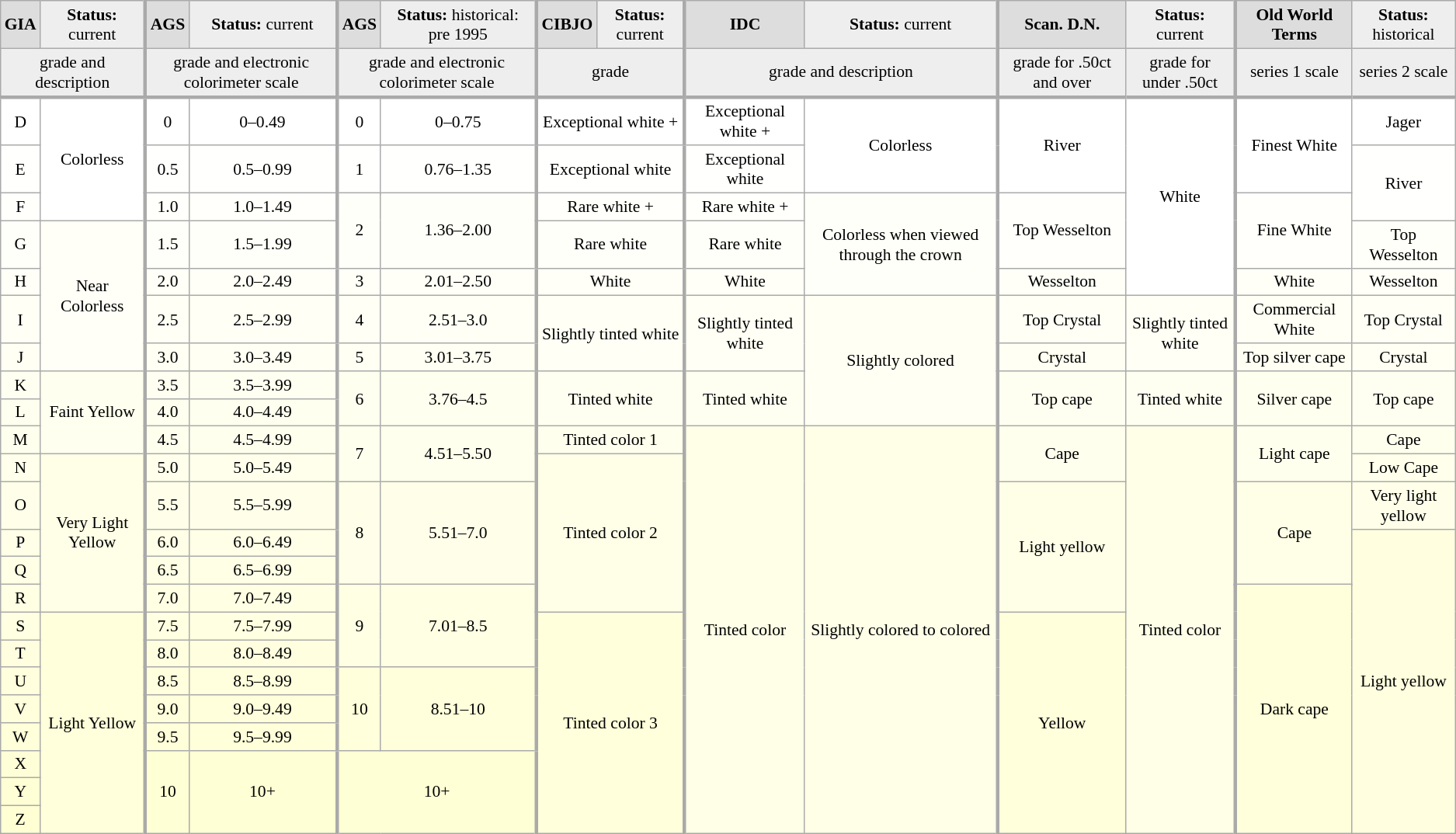<table class="wikitable" style="text-align:center; font-size:90%;">
<tr style="background:#eee;">
<th style="background:#ddd;" width="2em">GIA</th>
<td style="background:#eee; border-right-width:3px;"><strong>Status:</strong> current</td>
<th style="background:#ddd;" width="2em">AGS</th>
<td style="background:#eee; border-right-width:3px;"><strong>Status:</strong> current</td>
<th style="background:#ddd;" width="2em">AGS</th>
<td style="background:#eee; border-right-width:3px;"><strong>Status:</strong> historical: pre 1995</td>
<th style="background:#ddd;">CIBJO</th>
<td style="background:#eee; border-right-width:3px;"><strong>Status:</strong> current</td>
<th style="background:#ddd;">IDC</th>
<td style="background:#eee; border-right-width:3px;"><strong>Status:</strong> current</td>
<th style="background:#ddd;">Scan. D.N.</th>
<td style="background:#eee; border-right-width:3px;"><strong>Status:</strong> current</td>
<th style="background:#ddd;">Old World Terms</th>
<td style="background:#eee;"><strong>Status:</strong> historical</td>
</tr>
<tr style="background:#eee;">
<td colspan="2" style="border-bottom-width:3px;">grade and description</td>
<td colspan="2" style="border-width:1px 3px 3px 3px;">grade and electronic colorimeter scale</td>
<td colspan="2" style="border-width:1px 3px 3px 3px;">grade and electronic colorimeter scale</td>
<td colspan="2" style="border-width:1px 3px 3px 3px;">grade</td>
<td colspan="2" style="border-width:1px 3px 3px 3px;">grade and description</td>
<td style="border-width:1px 1px 3px 3px;">grade for .50ct and over</td>
<td style="border-width:1px 3px 3px 1px;">grade for under .50ct</td>
<td style="border-width:1px 1px 3px 3px;">series 1 scale</td>
<td style="border-bottom-width:3px;">series 2 scale</td>
</tr>
<tr style="background:#fff;">
<td style="background:#fff;">D</td>
<td rowspan="5" style="background:#fff; border-right-width:3px;">Colorless</td>
<td>0</td>
<td style="border-right-width:3px;">0–0.49</td>
<td rowspan="2">0</td>
<td rowspan="2" style="border-right-width:3px;">0–0.75</td>
<td colspan="2" style="border-right-width:3px;">Exceptional white +</td>
<td>Exceptional white +</td>
<td rowspan="3" style="background:#fff; border-right-width:3px;">Colorless</td>
<td rowspan="3" style="background:#fff;">River</td>
<td rowspan="7" style="border-right-width:3px;">White</td>
<td rowspan="3" style="background:#fff;">Finest White</td>
<td>Jager</td>
</tr>
<tr style="background:#fffffd;">
<td rowspan="2" style="background:#fffffd;">E</td>
<td rowspan="2">0.5</td>
<td rowspan="2" style="border-right-width:3px;">0.5–0.99</td>
<td colspan="2" rowspan="2" style="border-right-width:3px;">Exceptional white</td>
<td rowspan="2">Exceptional white</td>
<td rowspan="4" style="background:#fffffd">River</td>
</tr>
<tr style="background:#fffffd;">
<td rowspan="2">1</td>
<td rowspan="2" style="border-right-width:3px;">0.76–1.35</td>
</tr>
<tr style="background:#fffffb;">
<td rowspan="2" style="background:#fffffb;">F</td>
<td rowspan="2">1.0</td>
<td rowspan="2" style="border-right-width:3px;">1.0–1.49</td>
<td colspan="2" rowspan="2" style="border-right-width:3px;">Rare white +</td>
<td rowspan="2">Rare white +</td>
<td rowspan="4" style="background:#fffff9; border-right-width:3px;">Colorless when viewed through the crown</td>
<td rowspan="3" style="background:#fffffb;">Top Wesselton</td>
<td rowspan="3" style="background:#fffffb">Fine White</td>
</tr>
<tr style="background:#fffff9;">
<td rowspan="2">2</td>
<td rowspan="2" style="border-right-width:3px;">1.36–2.00</td>
</tr>
<tr style="background:#fffff9;">
<td style="background:#fffff9;">G</td>
<td rowspan="4" style="background:#fffff7; border-right-width:3px;">Near Colorless</td>
<td>1.5</td>
<td style="border-right-width:3px;">1.5–1.99</td>
<td colspan="2" style="border-right-width:3px;">Rare white</td>
<td>Rare white</td>
<td>Top Wesselton</td>
</tr>
<tr style="background:#fffff7;">
<td style="background:#fffff7;">H</td>
<td>2.0</td>
<td style="border-right-width:3px;">2.0–2.49</td>
<td>3</td>
<td style="border-right-width:3px;">2.01–2.50</td>
<td colspan="2" style="border-right-width:3px;">White</td>
<td>White</td>
<td>Wesselton</td>
<td>White</td>
<td>Wesselton</td>
</tr>
<tr style="background:#fffff5;">
<td style="background:#fffff5;">I</td>
<td>2.5</td>
<td style="border-right-width:3px;">2.5–2.99</td>
<td>4</td>
<td style="border-right-width:3px;">2.51–3.0</td>
<td colspan="2" rowspan="2" style="background:#fffff5; border-right-width:3px;">Slightly tinted white</td>
<td rowspan="2" style="background:#fffff5;">Slightly tinted white</td>
<td rowspan="5" style="background:#fffff3; border-right-width:3px;">Slightly colored</td>
<td>Top Crystal</td>
<td rowspan="2" style="border-right-width:3px;">Slightly tinted white</td>
<td>Commercial White</td>
<td>Top Crystal</td>
</tr>
<tr style="background:#fffff3;">
<td style="background:#fffff3;">J</td>
<td>3.0</td>
<td style="border-right-width:3px;">3.0–3.49</td>
<td rowspan="2">5</td>
<td rowspan="2" style="border-right-width:3px;">3.01–3.75</td>
<td>Crystal</td>
<td rowspan="2" style="background:#fffff3">Top silver cape</td>
<td>Crystal</td>
</tr>
<tr style="background:#fffff1;">
<td rowspan="2" style="background:#fffff1;">K</td>
<td rowspan="4" style="background:#ffffef; border-right-width:3px;">Faint Yellow</td>
<td rowspan="2">3.5</td>
<td rowspan="2" style="border-right-width:3px;">3.5–3.99</td>
<td colspan="2" rowspan="3" style="background:#fffff1; border-right-width:3px;">Tinted white</td>
<td rowspan="3" style="background:#fffff1;">Tinted white</td>
<td rowspan="3">Top cape</td>
<td rowspan="3" style="border-right-width:3px;">Tinted white</td>
<td rowspan="3">Top cape</td>
</tr>
<tr style="background:#ffffef;">
<td rowspan="2">6</td>
<td rowspan="2" style="border-right-width:3px;">3.76–4.5</td>
<td rowspan="2" style="background:#ffffef">Silver cape</td>
</tr>
<tr style="background:#ffffef;">
<td style="background:#ffffef;">L</td>
<td>4.0</td>
<td style="border-right-width:3px;">4.0–4.49</td>
</tr>
<tr style="background:#ffffed;">
<td style="background:#ffffed;">M</td>
<td>4.5</td>
<td style="border-right-width:3px;">4.5–4.99</td>
<td rowspan="2">7</td>
<td rowspan="2" style="border-right-width:3px;">4.51–5.50</td>
<td colspan="2" style="border-right-width:3px;">Tinted color 1</td>
<td rowspan="15" style="background:#ffffe7;">Tinted color</td>
<td rowspan="15" style="background:#ffffe7; border-right-width:3px;">Slightly colored to colored</td>
<td rowspan="2" style="background:#ffffed;">Cape</td>
<td rowspan="15" style="background:#ffffe7; border-right-width:3px;">Tinted color</td>
<td rowspan="2" style="background:#ffffed">Light cape</td>
<td>Cape</td>
</tr>
<tr style="background:#ffffeb;">
<td style="background:#ffffeb;">N</td>
<td rowspan="6" style="background:#ffffe7; border-right-width:3px;">Very Light Yellow</td>
<td>5.0</td>
<td style="border-right-width:3px;">5.0–5.49</td>
<td colspan="2" rowspan="6" style="background:#ffffe7; border-right-width:3px;">Tinted color 2</td>
<td>Low Cape</td>
</tr>
<tr style="background:#ffffe9;">
<td style="background:#ffffe9;">O</td>
<td>5.5</td>
<td style="border-right-width:3px;">5.5–5.99</td>
<td rowspan="3">8</td>
<td rowspan="3" style="border-right-width:3px;">5.51–7.0</td>
<td rowspan="5" style="background:#ffffe7">Light yellow</td>
<td rowspan="4" style="background:#ffffe7">Cape</td>
<td>Very light yellow</td>
</tr>
<tr style="background:#ffffe7;">
<td style="background:#ffffe7;">P</td>
<td>6.0</td>
<td style="border-right-width:3px;">6.0–6.49</td>
<td rowspan="12" style="background:#ffffdf;">Light yellow</td>
</tr>
<tr style="background:#ffffe5;">
<td style="background:#ffffe5;">Q</td>
<td>6.5</td>
<td style="border-right-width:3px;">6.5–6.99</td>
</tr>
<tr style="background:#ffffe3;">
<td rowspan="2" style="background:#ffffe3;">R</td>
<td rowspan="2">7.0</td>
<td rowspan="2" style="border-right-width:3px;">7.0–7.49</td>
<td rowspan="4">9</td>
<td rowspan="4" style="border-right-width:3px;">7.01–8.5</td>
</tr>
<tr>
<td rowspan="9" style="background:#ffffdb;">Dark cape</td>
</tr>
<tr style="background:#ffffe1;">
<td style="background:#ffffe1;">S</td>
<td rowspan="8" style="background:#ffffdb; border-right-width:3px;">Light Yellow</td>
<td>7.5</td>
<td style="border-right-width:3px;">7.5–7.99</td>
<td colspan="2" rowspan="8" style="background:#ffffdb; border-right-width:3px;">Tinted color 3</td>
<td rowspan="8" style="background:#ffffdb;">Yellow</td>
</tr>
<tr style="background:#ffffdf;">
<td style="background:#ffffdf;">T</td>
<td>8.0</td>
<td style="border-right-width:3px;">8.0–8.49</td>
</tr>
<tr style="background:#ffffdd;">
<td style="background:#ffffdd;">U</td>
<td>8.5</td>
<td style="border-right-width:3px;">8.5–8.99</td>
<td rowspan="3" style="background:#ffffdb;">10</td>
<td rowspan="3" style="background:#ffffdb; border-right-width:3px;">8.51–10</td>
</tr>
<tr style="background:#ffffdb;">
<td style="background:#ffffdb;">V</td>
<td>9.0</td>
<td style="border-right-width:3px;">9.0–9.49</td>
</tr>
<tr style="background:#ffffd9;">
<td style="background:#ffffd9;">W</td>
<td>9.5</td>
<td style="border-right-width:3px;">9.5–9.99</td>
</tr>
<tr style="background:#ffffd7;">
<td style="background:#ffffd7;">X</td>
<td rowspan="3" style="background:#ffffd5;">10</td>
<td rowspan="3" style="background:#ffffd5; border-right-width:3px;">10+</td>
<td rowspan="3" colspan="2" style="background:#ffffd5; border-right-width:3px;">10+</td>
</tr>
<tr style="background:#ffffd5;">
<td style="background:#ffffd5;">Y</td>
</tr>
<tr style="background:#ffffd3;">
<td style="background:#ffffd3;">Z</td>
</tr>
</table>
